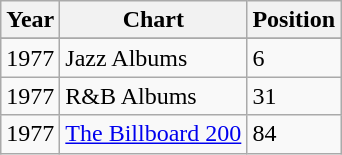<table class="wikitable" border="1">
<tr>
<th>Year</th>
<th>Chart</th>
<th>Position</th>
</tr>
<tr>
</tr>
<tr>
<td>1977</td>
<td>Jazz Albums</td>
<td>6</td>
</tr>
<tr>
<td>1977</td>
<td>R&B Albums</td>
<td>31</td>
</tr>
<tr>
<td>1977</td>
<td><a href='#'>The Billboard 200</a></td>
<td>84</td>
</tr>
</table>
